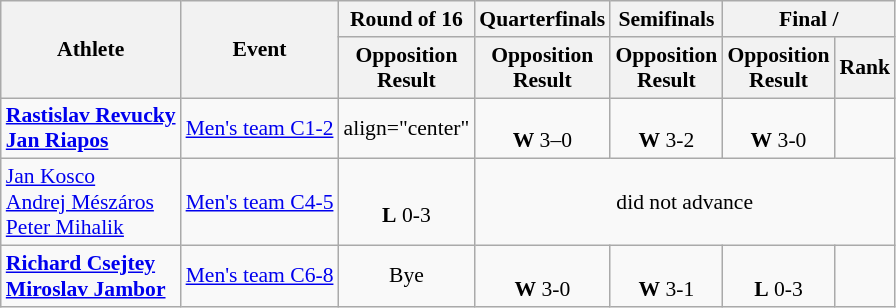<table class=wikitable style="font-size:90%">
<tr>
<th rowspan="2">Athlete</th>
<th rowspan="2">Event</th>
<th>Round of 16</th>
<th>Quarterfinals</th>
<th>Semifinals</th>
<th colspan="2">Final / </th>
</tr>
<tr>
<th>Opposition<br>Result</th>
<th>Opposition<br>Result</th>
<th>Opposition<br>Result</th>
<th>Opposition<br>Result</th>
<th>Rank</th>
</tr>
<tr>
<td><strong><a href='#'>Rastislav Revucky</a></strong><br> <strong><a href='#'>Jan Riapos</a></strong></td>
<td><a href='#'>Men's team C1-2</a></td>
<td>align="center" </td>
<td align="center"><br><strong>W</strong> 3–0</td>
<td align="center"><br><strong>W</strong> 3-2</td>
<td align="center"><br><strong>W</strong> 3-0</td>
<td align="center"></td>
</tr>
<tr>
<td><a href='#'>Jan Kosco</a><br> <a href='#'>Andrej Mészáros</a><br> <a href='#'>Peter Mihalik</a></td>
<td><a href='#'>Men's team C4-5</a></td>
<td align="center"><br><strong>L</strong> 0-3</td>
<td align="center" colspan="4">did not advance</td>
</tr>
<tr>
<td><strong><a href='#'>Richard Csejtey</a></strong><br> <strong><a href='#'>Miroslav Jambor</a></strong></td>
<td><a href='#'>Men's team C6-8</a></td>
<td align="center">Bye</td>
<td align="center"><br><strong>W</strong> 3-0</td>
<td align="center"><br><strong>W</strong> 3-1</td>
<td align="center"><br><strong>L</strong> 0-3</td>
<td align="center"></td>
</tr>
</table>
